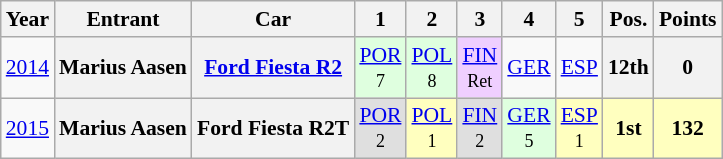<table class="wikitable" style="text-align:center; font-size:90%;">
<tr>
<th>Year</th>
<th>Entrant</th>
<th>Car</th>
<th>1</th>
<th>2</th>
<th>3</th>
<th>4</th>
<th>5</th>
<th>Pos.</th>
<th>Points</th>
</tr>
<tr>
<td><a href='#'>2014</a></td>
<th>Marius Aasen</th>
<th><a href='#'>Ford Fiesta R2</a></th>
<td style="background:#dfffdf;"><a href='#'>POR</a><br><small>7</small></td>
<td style="background:#dfffdf;"><a href='#'>POL</a><br><small>8</small></td>
<td style="background:#EFCFFF;"><a href='#'>FIN</a><br><small>Ret</small></td>
<td><a href='#'>GER</a></td>
<td><a href='#'>ESP</a></td>
<th>12th</th>
<th>0</th>
</tr>
<tr>
<td><a href='#'>2015</a></td>
<th>Marius Aasen</th>
<th>Ford Fiesta R2T</th>
<td style="background:#dfdfdf;"><a href='#'>POR</a><br><small>2</small></td>
<td style="background:#FFFFBF;"><a href='#'>POL</a><br><small>1</small></td>
<td style="background:#dfdfdf;"><a href='#'>FIN</a><br><small>2</small></td>
<td style="background:#dfffdf;"><a href='#'>GER</a><br><small>5</small></td>
<td style="background:#FFFFBF;"><a href='#'>ESP</a><br><small>1</small></td>
<th style="background:#FFFFBF;">1st</th>
<th style="background:#FFFFBF;">132</th>
</tr>
</table>
